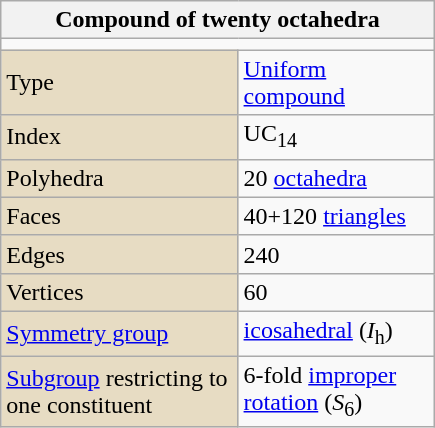<table class="wikitable" style="float:right; margin-left:8px; width:290px">
<tr>
<th bgcolor=#e7dcc3 colspan=2>Compound of twenty octahedra</th>
</tr>
<tr>
<td align=center colspan=2></td>
</tr>
<tr>
<td bgcolor=#e7dcc3>Type</td>
<td><a href='#'>Uniform compound</a></td>
</tr>
<tr>
<td bgcolor=#e7dcc3>Index</td>
<td>UC<sub>14</sub></td>
</tr>
<tr>
<td bgcolor=#e7dcc3>Polyhedra</td>
<td>20 <a href='#'>octahedra</a></td>
</tr>
<tr>
<td bgcolor=#e7dcc3>Faces</td>
<td>40+120 <a href='#'>triangles</a></td>
</tr>
<tr>
<td bgcolor=#e7dcc3>Edges</td>
<td>240</td>
</tr>
<tr>
<td bgcolor=#e7dcc3>Vertices</td>
<td>60</td>
</tr>
<tr>
<td bgcolor=#e7dcc3><a href='#'>Symmetry group</a></td>
<td><a href='#'>icosahedral</a> (<em>I</em><sub>h</sub>)</td>
</tr>
<tr>
<td bgcolor=#e7dcc3><a href='#'>Subgroup</a> restricting to one constituent</td>
<td>6-fold <a href='#'>improper rotation</a> (<em>S</em><sub>6</sub>)</td>
</tr>
</table>
